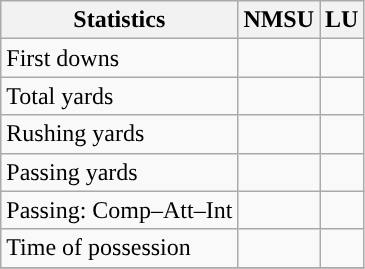<table class="wikitable" style="float: left;">
<tr>
<th>Statistics</th>
<th>NMSU</th>
<th>LU</th>
</tr>
<tr>
<td>First downs</td>
<td></td>
<td></td>
</tr>
<tr>
<td>Total yards</td>
<td></td>
<td></td>
</tr>
<tr>
<td>Rushing yards</td>
<td></td>
<td></td>
</tr>
<tr>
<td>Passing yards</td>
<td></td>
<td></td>
</tr>
<tr>
<td>Passing: Comp–Att–Int</td>
<td></td>
<td></td>
</tr>
<tr>
<td>Time of possession</td>
<td></td>
<td></td>
</tr>
<tr>
</tr>
</table>
